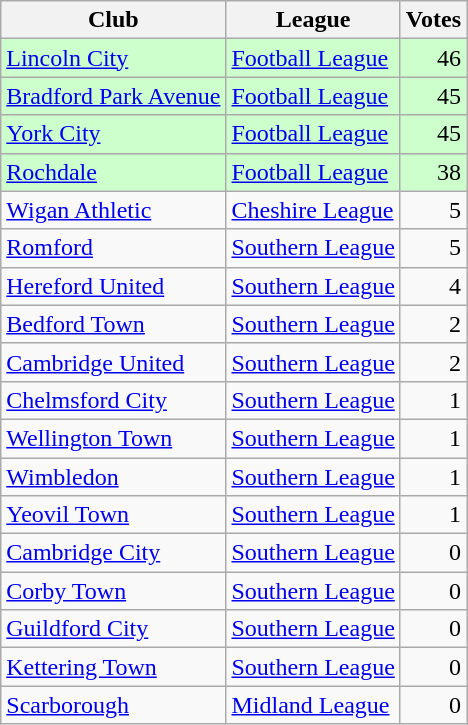<table class=wikitable style=text-align:left>
<tr>
<th>Club</th>
<th>League</th>
<th>Votes</th>
</tr>
<tr bgcolor=ccffcc>
<td><a href='#'>Lincoln City</a></td>
<td><a href='#'>Football League</a></td>
<td align=right>46</td>
</tr>
<tr bgcolor=ccffcc>
<td><a href='#'>Bradford Park Avenue</a></td>
<td><a href='#'>Football League</a></td>
<td align=right>45</td>
</tr>
<tr bgcolor=ccffcc>
<td><a href='#'>York City</a></td>
<td><a href='#'>Football League</a></td>
<td align=right>45</td>
</tr>
<tr bgcolor=ccffcc>
<td><a href='#'>Rochdale</a></td>
<td><a href='#'>Football League</a></td>
<td align=right>38</td>
</tr>
<tr>
<td><a href='#'>Wigan Athletic</a></td>
<td><a href='#'>Cheshire League</a></td>
<td align=right>5</td>
</tr>
<tr>
<td><a href='#'>Romford</a></td>
<td><a href='#'>Southern League</a></td>
<td align=right>5</td>
</tr>
<tr>
<td><a href='#'>Hereford United</a></td>
<td><a href='#'>Southern League</a></td>
<td align=right>4</td>
</tr>
<tr>
<td><a href='#'>Bedford Town</a></td>
<td><a href='#'>Southern League</a></td>
<td align=right>2</td>
</tr>
<tr>
<td><a href='#'>Cambridge United</a></td>
<td><a href='#'>Southern League</a></td>
<td align=right>2</td>
</tr>
<tr>
<td><a href='#'>Chelmsford City</a></td>
<td><a href='#'>Southern League</a></td>
<td align=right>1</td>
</tr>
<tr>
<td><a href='#'>Wellington Town</a></td>
<td><a href='#'>Southern League</a></td>
<td align=right>1</td>
</tr>
<tr>
<td><a href='#'>Wimbledon</a></td>
<td><a href='#'>Southern League</a></td>
<td align=right>1</td>
</tr>
<tr>
<td><a href='#'>Yeovil Town</a></td>
<td><a href='#'>Southern League</a></td>
<td align=right>1</td>
</tr>
<tr>
<td><a href='#'>Cambridge City</a></td>
<td><a href='#'>Southern League</a></td>
<td align=right>0</td>
</tr>
<tr>
<td><a href='#'>Corby Town</a></td>
<td><a href='#'>Southern League</a></td>
<td align=right>0</td>
</tr>
<tr>
<td><a href='#'>Guildford City</a></td>
<td><a href='#'>Southern League</a></td>
<td align=right>0</td>
</tr>
<tr>
<td><a href='#'>Kettering Town</a></td>
<td><a href='#'>Southern League</a></td>
<td align=right>0</td>
</tr>
<tr>
<td><a href='#'>Scarborough</a></td>
<td><a href='#'>Midland League</a></td>
<td align="right">0</td>
</tr>
</table>
